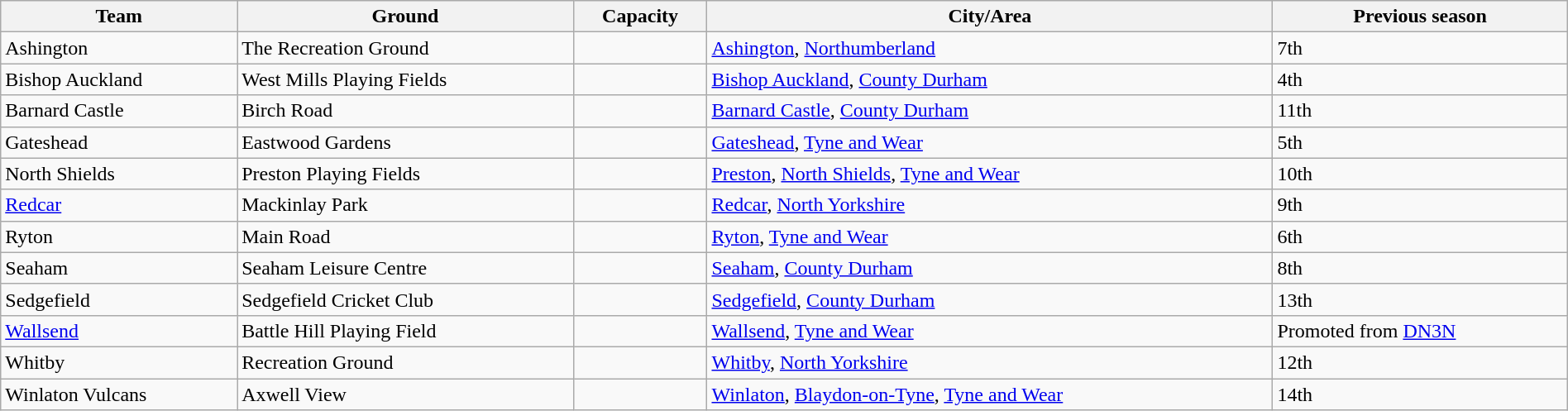<table class="wikitable sortable" width=100%>
<tr>
<th>Team</th>
<th>Ground</th>
<th>Capacity</th>
<th>City/Area</th>
<th>Previous season</th>
</tr>
<tr>
<td>Ashington</td>
<td>The Recreation Ground</td>
<td></td>
<td><a href='#'>Ashington</a>, <a href='#'>Northumberland</a></td>
<td>7th</td>
</tr>
<tr>
<td>Bishop Auckland</td>
<td>West Mills Playing Fields</td>
<td></td>
<td><a href='#'>Bishop Auckland</a>, <a href='#'>County Durham</a></td>
<td>4th</td>
</tr>
<tr>
<td>Barnard Castle</td>
<td>Birch Road</td>
<td></td>
<td><a href='#'>Barnard Castle</a>, <a href='#'>County Durham</a></td>
<td>11th</td>
</tr>
<tr>
<td>Gateshead</td>
<td>Eastwood Gardens</td>
<td></td>
<td><a href='#'>Gateshead</a>, <a href='#'>Tyne and Wear</a></td>
<td>5th</td>
</tr>
<tr>
<td>North Shields</td>
<td>Preston Playing Fields</td>
<td></td>
<td><a href='#'>Preston</a>, <a href='#'>North Shields</a>, <a href='#'>Tyne and Wear</a></td>
<td>10th</td>
</tr>
<tr>
<td><a href='#'>Redcar</a></td>
<td>Mackinlay Park</td>
<td></td>
<td><a href='#'>Redcar</a>, <a href='#'>North Yorkshire</a></td>
<td>9th</td>
</tr>
<tr>
<td>Ryton</td>
<td>Main Road</td>
<td></td>
<td><a href='#'>Ryton</a>, <a href='#'>Tyne and Wear</a></td>
<td>6th</td>
</tr>
<tr>
<td>Seaham</td>
<td>Seaham Leisure Centre</td>
<td></td>
<td><a href='#'>Seaham</a>, <a href='#'>County Durham</a></td>
<td>8th</td>
</tr>
<tr>
<td>Sedgefield</td>
<td>Sedgefield Cricket Club</td>
<td></td>
<td><a href='#'>Sedgefield</a>, <a href='#'>County Durham</a></td>
<td>13th</td>
</tr>
<tr>
<td><a href='#'>Wallsend</a></td>
<td>Battle Hill Playing Field</td>
<td></td>
<td><a href='#'>Wallsend</a>, <a href='#'>Tyne and Wear</a></td>
<td>Promoted from <a href='#'>DN3N</a></td>
</tr>
<tr>
<td>Whitby</td>
<td>Recreation Ground</td>
<td></td>
<td><a href='#'>Whitby</a>, <a href='#'>North Yorkshire</a></td>
<td>12th</td>
</tr>
<tr>
<td>Winlaton Vulcans</td>
<td>Axwell View</td>
<td></td>
<td><a href='#'>Winlaton</a>, <a href='#'>Blaydon-on-Tyne</a>, <a href='#'>Tyne and Wear</a></td>
<td>14th</td>
</tr>
</table>
